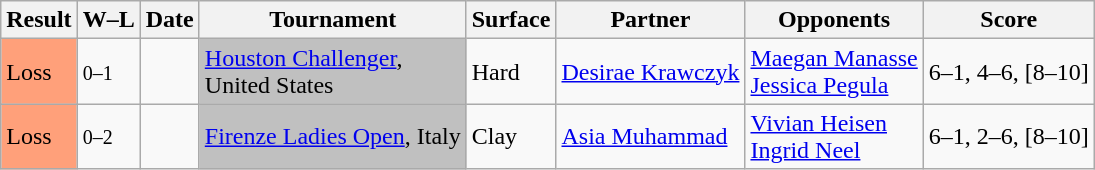<table class="sortable wikitable">
<tr>
<th>Result</th>
<th class="unsortable">W–L</th>
<th>Date</th>
<th>Tournament</th>
<th>Surface</th>
<th>Partner</th>
<th>Opponents</th>
<th class="unsortable">Score</th>
</tr>
<tr>
<td style="background:#ffa07a;">Loss</td>
<td><small>0–1</small></td>
<td><a href='#'></a></td>
<td bgcolor=silver><a href='#'>Houston Challenger</a>, <br>United States</td>
<td>Hard</td>
<td> <a href='#'>Desirae Krawczyk</a></td>
<td> <a href='#'>Maegan Manasse</a> <br>  <a href='#'>Jessica Pegula</a></td>
<td>6–1, 4–6, [8–10]</td>
</tr>
<tr>
<td style="background:#ffa07a;">Loss</td>
<td><small>0–2</small></td>
<td><a href='#'></a></td>
<td bgcolor=silver><a href='#'>Firenze Ladies Open</a>, Italy</td>
<td>Clay</td>
<td> <a href='#'>Asia Muhammad</a></td>
<td> <a href='#'>Vivian Heisen</a> <br>  <a href='#'>Ingrid Neel</a></td>
<td>6–1, 2–6, [8–10]</td>
</tr>
</table>
